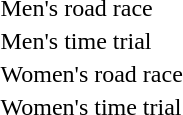<table>
<tr>
<td>Men's road race<br></td>
<td></td>
<td></td>
<td></td>
</tr>
<tr>
<td>Men's time trial<br></td>
<td></td>
<td></td>
<td></td>
</tr>
<tr>
<td>Women's road race<br></td>
<td></td>
<td></td>
<td></td>
</tr>
<tr>
<td>Women's time trial<br></td>
<td></td>
<td></td>
<td></td>
</tr>
</table>
